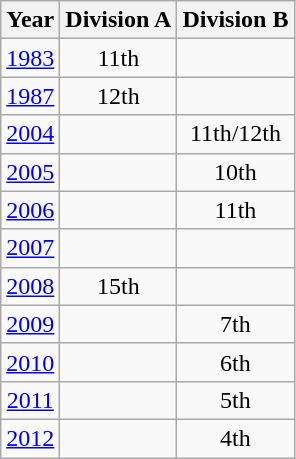<table class="wikitable" style="text-align:center">
<tr>
<th>Year</th>
<th>Division A</th>
<th>Division B</th>
</tr>
<tr>
<td><a href='#'>1983</a></td>
<td>11th</td>
<td></td>
</tr>
<tr>
<td><a href='#'>1987</a></td>
<td>12th</td>
<td></td>
</tr>
<tr>
<td><a href='#'>2004</a></td>
<td></td>
<td>11th/12th</td>
</tr>
<tr>
<td><a href='#'>2005</a></td>
<td></td>
<td>10th</td>
</tr>
<tr>
<td><a href='#'>2006</a></td>
<td></td>
<td>11th</td>
</tr>
<tr>
<td><a href='#'>2007</a></td>
<td></td>
<td></td>
</tr>
<tr>
<td><a href='#'>2008</a></td>
<td>15th</td>
<td></td>
</tr>
<tr>
<td><a href='#'>2009</a></td>
<td></td>
<td>7th</td>
</tr>
<tr>
<td><a href='#'>2010</a></td>
<td></td>
<td>6th</td>
</tr>
<tr>
<td><a href='#'>2011</a></td>
<td></td>
<td>5th</td>
</tr>
<tr>
<td><a href='#'>2012</a></td>
<td></td>
<td>4th</td>
</tr>
</table>
